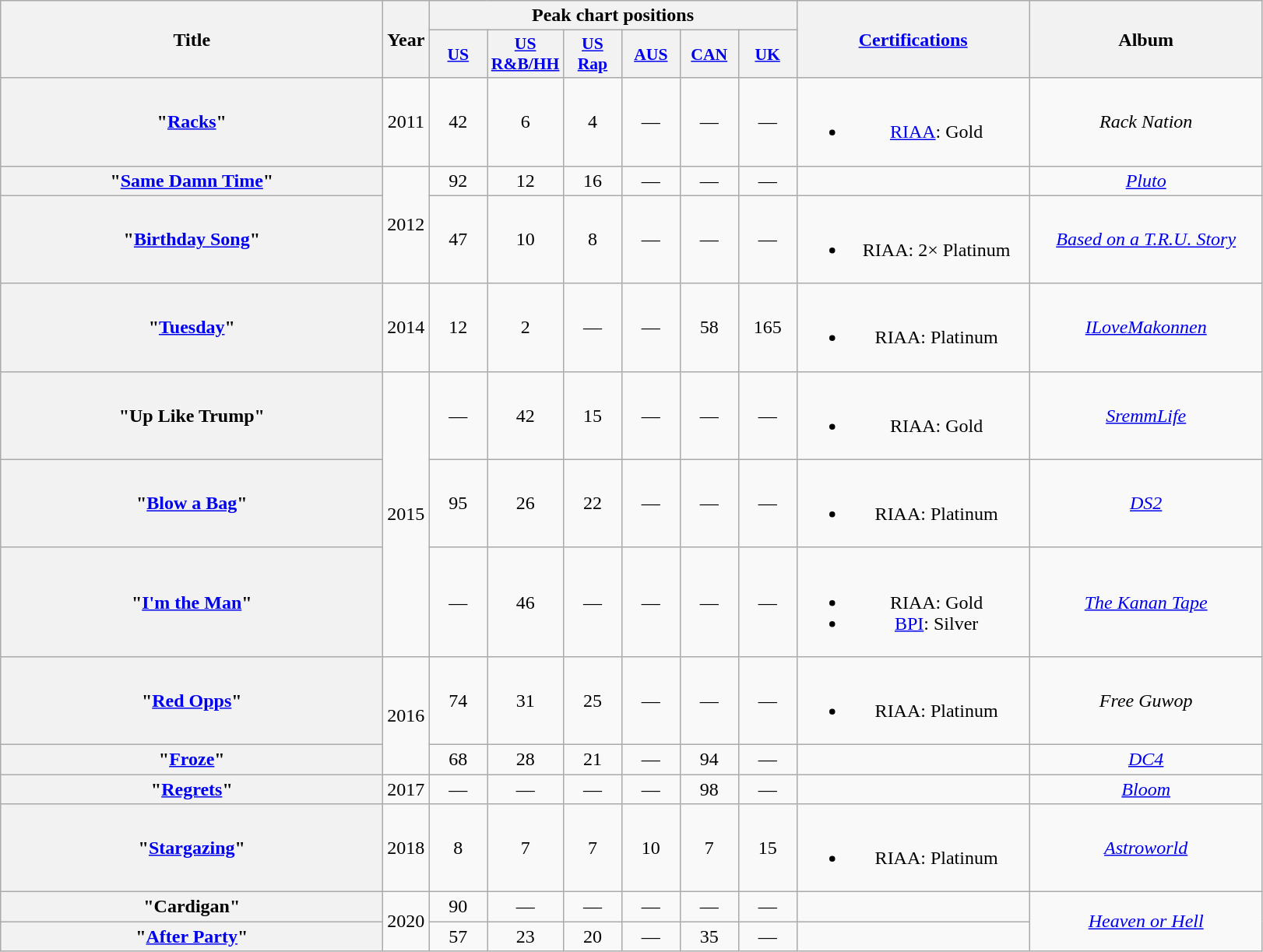<table class="wikitable plainrowheaders" style="text-align:center;">
<tr>
<th rowspan="2" scope="col" style="width:20em;">Title</th>
<th scope="col" rowspan="2">Year</th>
<th colspan="6" scope="col">Peak chart positions</th>
<th scope="col" rowspan="2" style="width:12em;"><a href='#'>Certifications</a></th>
<th scope="col" rowspan="2" style="width:12em;">Album</th>
</tr>
<tr>
<th scope="col" style="width:3em;font-size:90%;"><a href='#'>US</a></th>
<th scope="col" style="width:3em;font-size:90%;"><a href='#'>US<br>R&B/HH</a></th>
<th scope="col" style="width:3em;font-size:90%;"><a href='#'>US<br>Rap</a></th>
<th scope="col" style="width:3em;font-size:90%;"><a href='#'>AUS</a></th>
<th scope="col" style="width:3em;font-size:90%;"><a href='#'>CAN</a></th>
<th scope="col" style="width:3em;font-size:90%;"><a href='#'>UK</a></th>
</tr>
<tr>
<th scope="row">"<a href='#'>Racks</a>"<br></th>
<td>2011</td>
<td>42</td>
<td>6</td>
<td>4</td>
<td>—</td>
<td>—</td>
<td>—</td>
<td><br><ul><li><a href='#'>RIAA</a>: Gold</li></ul></td>
<td><em>Rack Nation</em></td>
</tr>
<tr>
<th scope="row">"<a href='#'>Same Damn Time</a>"<br></th>
<td rowspan="2">2012</td>
<td>92</td>
<td>12</td>
<td>16</td>
<td>—</td>
<td>—</td>
<td>—</td>
<td></td>
<td><em><a href='#'>Pluto</a></em></td>
</tr>
<tr>
<th scope="row">"<a href='#'>Birthday Song</a>"<br></th>
<td>47</td>
<td>10</td>
<td>8</td>
<td>—</td>
<td>—</td>
<td>—</td>
<td><br><ul><li>RIAA: 2× Platinum</li></ul></td>
<td><em><a href='#'>Based on a T.R.U. Story</a></em></td>
</tr>
<tr>
<th scope="row">"<a href='#'>Tuesday</a>"<br></th>
<td>2014</td>
<td>12</td>
<td>2</td>
<td>—</td>
<td>—</td>
<td>58</td>
<td>165</td>
<td><br><ul><li>RIAA: Platinum</li></ul></td>
<td><em><a href='#'>ILoveMakonnen</a></em></td>
</tr>
<tr>
<th scope="row">"Up Like Trump"<br></th>
<td rowspan="3">2015</td>
<td>—</td>
<td>42</td>
<td>15</td>
<td>—</td>
<td>—</td>
<td>—</td>
<td><br><ul><li>RIAA: Gold</li></ul></td>
<td><em><a href='#'>SremmLife</a></em></td>
</tr>
<tr>
<th scope="row">"<a href='#'>Blow a Bag</a>"<br></th>
<td>95</td>
<td>26</td>
<td>22</td>
<td>—</td>
<td>—</td>
<td>—</td>
<td><br><ul><li>RIAA: Platinum</li></ul></td>
<td><em><a href='#'>DS2</a></em></td>
</tr>
<tr>
<th scope="row">"<a href='#'>I'm the Man</a>"<br></th>
<td>—</td>
<td>46</td>
<td>—</td>
<td>—</td>
<td>—</td>
<td>—</td>
<td><br><ul><li>RIAA: Gold</li><li><a href='#'>BPI</a>: Silver</li></ul></td>
<td><em><a href='#'>The Kanan Tape</a></em></td>
</tr>
<tr>
<th scope="row">"<a href='#'>Red Opps</a>"<br></th>
<td rowspan="2">2016</td>
<td>74</td>
<td>31</td>
<td>25</td>
<td>—</td>
<td>—</td>
<td>—</td>
<td><br><ul><li>RIAA: Platinum</li></ul></td>
<td><em>Free Guwop</em></td>
</tr>
<tr>
<th scope="row">"<a href='#'>Froze</a>"<br></th>
<td>68</td>
<td>28</td>
<td>21</td>
<td>—</td>
<td>94</td>
<td>—</td>
<td></td>
<td><em><a href='#'>DC4</a></em></td>
</tr>
<tr>
<th scope="row">"<a href='#'>Regrets</a>"<br></th>
<td>2017</td>
<td>—</td>
<td>—</td>
<td>—</td>
<td>—</td>
<td>98</td>
<td>—</td>
<td></td>
<td><em><a href='#'>Bloom</a></em></td>
</tr>
<tr>
<th scope="row">"<a href='#'>Stargazing</a>"<br></th>
<td>2018</td>
<td>8</td>
<td>7</td>
<td>7</td>
<td>10</td>
<td>7</td>
<td>15</td>
<td><br><ul><li>RIAA: Platinum</li></ul></td>
<td><em><a href='#'>Astroworld</a></em></td>
</tr>
<tr>
<th scope="row">"Cardigan"<br></th>
<td rowspan="2">2020</td>
<td>90</td>
<td>—</td>
<td>—</td>
<td>—</td>
<td>—</td>
<td>—</td>
<td></td>
<td rowspan="2"><em><a href='#'>Heaven or Hell</a></em></td>
</tr>
<tr>
<th scope="row">"<a href='#'>After Party</a>"<br></th>
<td>57</td>
<td>23</td>
<td>20</td>
<td>—</td>
<td>35</td>
<td>—</td>
<td></td>
</tr>
</table>
